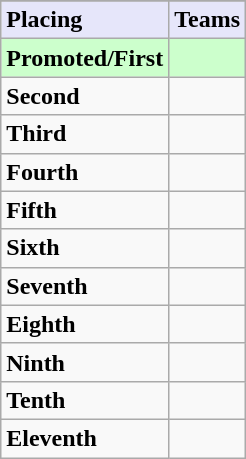<table class=wikitable>
<tr>
</tr>
<tr style="background: #E6E6FA;">
<td><strong>Placing</strong></td>
<td colspan="4" style="text-align:center"><strong>Teams</strong></td>
</tr>
<tr style="background: #ccffcc;">
<td><strong>Promoted/First</strong></td>
<td colspan=2><strong></strong></td>
</tr>
<tr>
<td><strong>Second</strong></td>
<td colspan=2></td>
</tr>
<tr>
<td><strong>Third</strong></td>
<td colspan=2></td>
</tr>
<tr>
<td><strong>Fourth</strong></td>
<td colspan=2></td>
</tr>
<tr>
<td><strong>Fifth</strong></td>
<td colspan=2></td>
</tr>
<tr>
<td><strong>Sixth</strong></td>
<td colspan=2></td>
</tr>
<tr>
<td><strong>Seventh</strong></td>
<td colspan=2></td>
</tr>
<tr>
<td><strong>Eighth</strong></td>
<td colspan=2></td>
</tr>
<tr>
<td><strong>Ninth</strong></td>
<td colspan=2></td>
</tr>
<tr>
<td><strong>Tenth</strong></td>
<td colspan=2></td>
</tr>
<tr>
<td><strong>Eleventh</strong></td>
<td colspan=2></td>
</tr>
</table>
